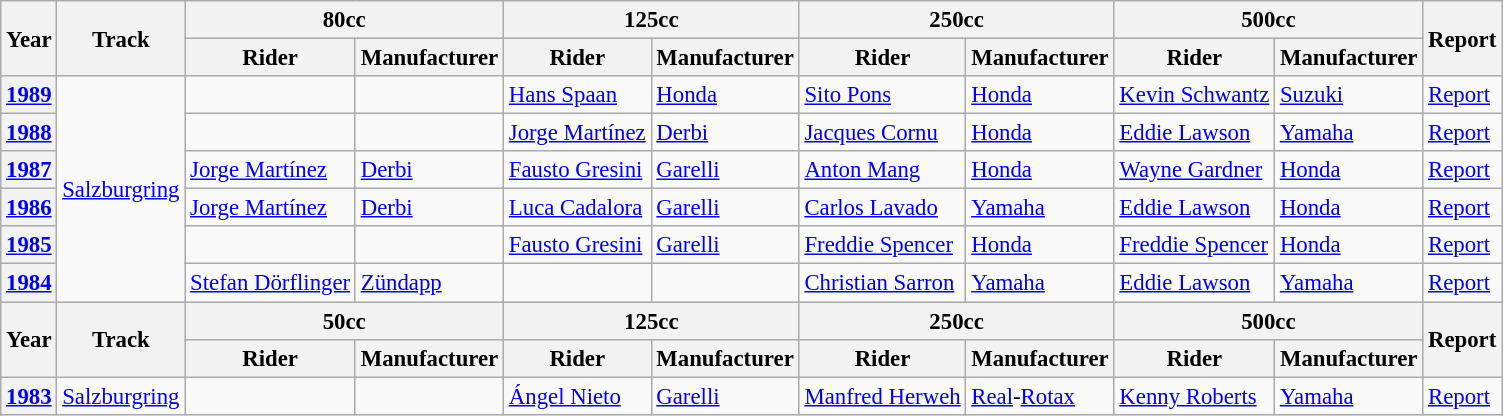<table class="wikitable" style="font-size: 95%;">
<tr>
<th rowspan=2>Year</th>
<th rowspan=2>Track</th>
<th colspan=2>80cc</th>
<th colspan=2>125cc</th>
<th colspan=2>250cc</th>
<th colspan=2>500cc</th>
<th rowspan=2>Report</th>
</tr>
<tr>
<th>Rider</th>
<th>Manufacturer</th>
<th>Rider</th>
<th>Manufacturer</th>
<th>Rider</th>
<th>Manufacturer</th>
<th>Rider</th>
<th>Manufacturer</th>
</tr>
<tr>
<th><a href='#'>1989</a></th>
<td rowspan="6"><a href='#'>Salzburgring</a></td>
<td></td>
<td></td>
<td> <a href='#'>Hans Spaan</a></td>
<td><a href='#'>Honda</a></td>
<td> <a href='#'>Sito Pons</a></td>
<td><a href='#'>Honda</a></td>
<td> <a href='#'>Kevin Schwantz</a></td>
<td><a href='#'>Suzuki</a></td>
<td><a href='#'>Report</a></td>
</tr>
<tr>
<th><a href='#'>1988</a></th>
<td></td>
<td></td>
<td> <a href='#'>Jorge Martínez</a></td>
<td><a href='#'>Derbi</a></td>
<td> <a href='#'>Jacques Cornu</a></td>
<td><a href='#'>Honda</a></td>
<td> <a href='#'>Eddie Lawson</a></td>
<td><a href='#'>Yamaha</a></td>
<td><a href='#'>Report</a></td>
</tr>
<tr>
<th><a href='#'>1987</a></th>
<td> <a href='#'>Jorge Martínez</a></td>
<td><a href='#'>Derbi</a></td>
<td> <a href='#'>Fausto Gresini</a></td>
<td><a href='#'>Garelli</a></td>
<td> <a href='#'>Anton Mang</a></td>
<td><a href='#'>Honda</a></td>
<td> <a href='#'>Wayne Gardner</a></td>
<td><a href='#'>Honda</a></td>
<td><a href='#'>Report</a></td>
</tr>
<tr>
<th><a href='#'>1986</a></th>
<td> <a href='#'>Jorge Martínez</a></td>
<td><a href='#'>Derbi</a></td>
<td> <a href='#'>Luca Cadalora</a></td>
<td><a href='#'>Garelli</a></td>
<td> <a href='#'>Carlos Lavado</a></td>
<td><a href='#'>Yamaha</a></td>
<td> <a href='#'>Eddie Lawson</a></td>
<td><a href='#'>Honda</a></td>
<td><a href='#'>Report</a></td>
</tr>
<tr>
<th><a href='#'>1985</a></th>
<td></td>
<td></td>
<td> <a href='#'>Fausto Gresini</a></td>
<td><a href='#'>Garelli</a></td>
<td> <a href='#'>Freddie Spencer</a></td>
<td><a href='#'>Honda</a></td>
<td> <a href='#'>Freddie Spencer</a></td>
<td><a href='#'>Honda</a></td>
<td><a href='#'>Report</a></td>
</tr>
<tr>
<th><a href='#'>1984</a></th>
<td> <a href='#'>Stefan Dörflinger</a></td>
<td><a href='#'>Zündapp</a></td>
<td></td>
<td></td>
<td> <a href='#'>Christian Sarron</a></td>
<td><a href='#'>Yamaha</a></td>
<td> <a href='#'>Eddie Lawson</a></td>
<td><a href='#'>Yamaha</a></td>
<td><a href='#'>Report</a></td>
</tr>
<tr>
<th rowspan=2>Year</th>
<th rowspan=2>Track</th>
<th colspan=2>50cc</th>
<th colspan=2>125cc</th>
<th colspan=2>250cc</th>
<th colspan=2>500cc</th>
<th rowspan=2>Report</th>
</tr>
<tr>
<th>Rider</th>
<th>Manufacturer</th>
<th>Rider</th>
<th>Manufacturer</th>
<th>Rider</th>
<th>Manufacturer</th>
<th>Rider</th>
<th>Manufacturer</th>
</tr>
<tr>
<th><a href='#'>1983</a></th>
<td><a href='#'>Salzburgring</a></td>
<td></td>
<td></td>
<td> <a href='#'>Ángel Nieto</a></td>
<td><a href='#'>Garelli</a></td>
<td> <a href='#'>Manfred Herweh</a></td>
<td><a href='#'>Real</a>-<a href='#'>Rotax</a></td>
<td> <a href='#'>Kenny Roberts</a></td>
<td><a href='#'>Yamaha</a></td>
<td><a href='#'>Report</a></td>
</tr>
</table>
